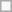<table class="wikitable">
<tr>
<td></td>
</tr>
</table>
